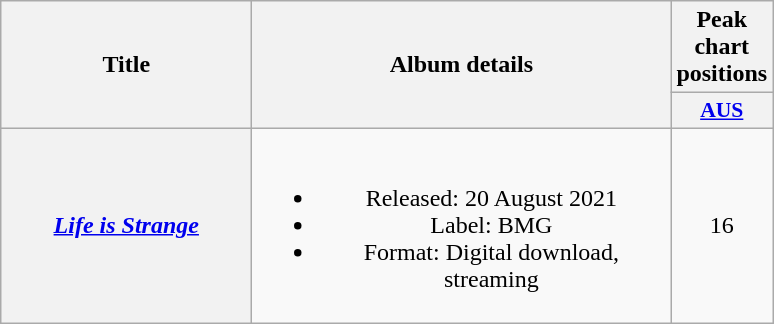<table class="wikitable plainrowheaders" style="text-align:center;" border="1">
<tr>
<th scope="col" rowspan="2" style="width:10em;">Title</th>
<th scope="col" rowspan="2" style="width:17em;">Album details</th>
<th scope="col" colspan="1">Peak chart positions</th>
</tr>
<tr>
<th scope="col" style="width:2.2em;font-size:90%;"><a href='#'>AUS</a><br></th>
</tr>
<tr>
<th scope="row"><em><a href='#'>Life is Strange</a></em></th>
<td><br><ul><li>Released: 20 August 2021</li><li>Label: BMG</li><li>Format: Digital download, streaming</li></ul></td>
<td>16</td>
</tr>
</table>
